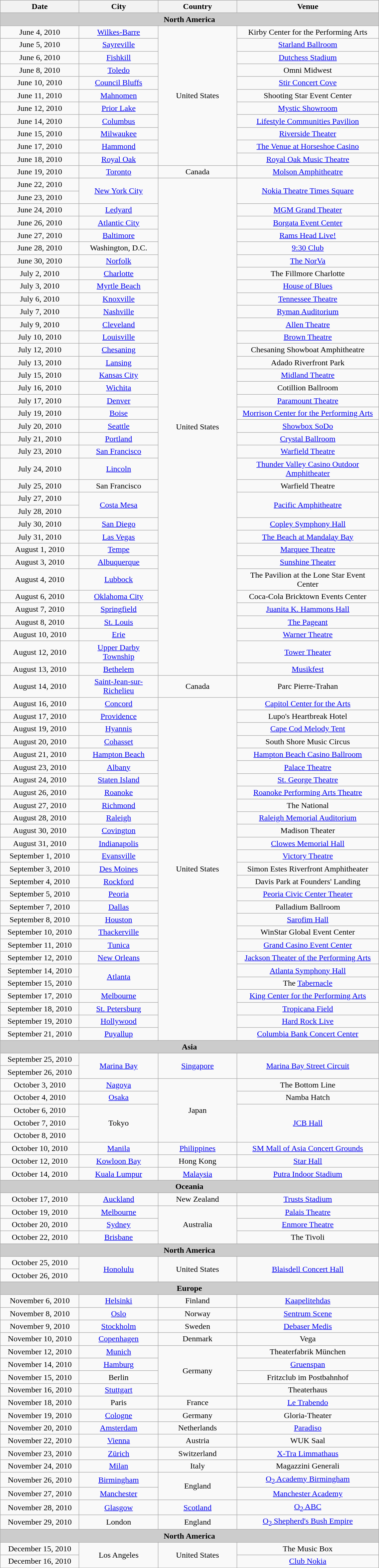<table class="wikitable" style="text-align:center;">
<tr>
<th width="150">Date</th>
<th width="150">City</th>
<th width="150">Country</th>
<th width="275">Venue</th>
</tr>
<tr>
<td colspan="4" bgcolor="#cccccc"><strong>North America</strong></td>
</tr>
<tr>
<td>June 4, 2010</td>
<td><a href='#'>Wilkes-Barre</a></td>
<td rowspan="11">United States</td>
<td>Kirby Center for the Performing Arts</td>
</tr>
<tr>
<td>June 5, 2010</td>
<td><a href='#'>Sayreville</a></td>
<td><a href='#'>Starland Ballroom</a></td>
</tr>
<tr>
<td>June 6, 2010</td>
<td><a href='#'>Fishkill</a></td>
<td><a href='#'>Dutchess Stadium</a></td>
</tr>
<tr>
<td>June 8, 2010</td>
<td><a href='#'>Toledo</a></td>
<td>Omni Midwest</td>
</tr>
<tr>
<td>June 10, 2010</td>
<td><a href='#'>Council Bluffs</a></td>
<td><a href='#'>Stir Concert Cove</a></td>
</tr>
<tr>
<td>June 11, 2010</td>
<td><a href='#'>Mahnomen</a></td>
<td>Shooting Star Event Center</td>
</tr>
<tr>
<td>June 12, 2010</td>
<td><a href='#'>Prior Lake</a></td>
<td><a href='#'>Mystic Showroom</a></td>
</tr>
<tr>
<td>June 14, 2010</td>
<td><a href='#'>Columbus</a></td>
<td><a href='#'>Lifestyle Communities Pavilion</a></td>
</tr>
<tr>
<td>June 15, 2010</td>
<td><a href='#'>Milwaukee</a></td>
<td><a href='#'>Riverside Theater</a></td>
</tr>
<tr>
<td>June 17, 2010</td>
<td><a href='#'>Hammond</a></td>
<td><a href='#'>The Venue at Horseshoe Casino</a></td>
</tr>
<tr>
<td>June 18, 2010</td>
<td><a href='#'>Royal Oak</a></td>
<td><a href='#'>Royal Oak Music Theatre</a></td>
</tr>
<tr>
<td>June 19, 2010</td>
<td><a href='#'>Toronto</a></td>
<td>Canada</td>
<td><a href='#'>Molson Amphitheatre</a></td>
</tr>
<tr>
<td>June 22, 2010</td>
<td rowspan="2"><a href='#'>New York City</a></td>
<td rowspan="37">United States</td>
<td rowspan="2"><a href='#'>Nokia Theatre Times Square</a></td>
</tr>
<tr>
<td>June 23, 2010</td>
</tr>
<tr>
<td>June 24, 2010</td>
<td><a href='#'>Ledyard</a></td>
<td><a href='#'>MGM Grand Theater</a></td>
</tr>
<tr>
<td>June 26, 2010</td>
<td><a href='#'>Atlantic City</a></td>
<td><a href='#'>Borgata Event Center</a></td>
</tr>
<tr>
<td>June 27, 2010</td>
<td><a href='#'>Baltimore</a></td>
<td><a href='#'>Rams Head Live!</a></td>
</tr>
<tr>
<td>June 28, 2010</td>
<td>Washington, D.C.</td>
<td><a href='#'>9:30 Club</a></td>
</tr>
<tr>
<td>June 30, 2010</td>
<td><a href='#'>Norfolk</a></td>
<td><a href='#'>The NorVa</a></td>
</tr>
<tr>
<td>July 2, 2010</td>
<td><a href='#'>Charlotte</a></td>
<td>The Fillmore Charlotte</td>
</tr>
<tr>
<td>July 3, 2010</td>
<td><a href='#'>Myrtle Beach</a></td>
<td><a href='#'>House of Blues</a></td>
</tr>
<tr>
<td>July 6, 2010</td>
<td><a href='#'>Knoxville</a></td>
<td><a href='#'>Tennessee Theatre</a></td>
</tr>
<tr>
<td>July 7, 2010</td>
<td><a href='#'>Nashville</a></td>
<td><a href='#'>Ryman Auditorium</a></td>
</tr>
<tr>
<td>July 9, 2010</td>
<td><a href='#'>Cleveland</a></td>
<td><a href='#'>Allen Theatre</a></td>
</tr>
<tr>
<td>July 10, 2010</td>
<td><a href='#'>Louisville</a></td>
<td><a href='#'>Brown Theatre</a></td>
</tr>
<tr>
<td>July 12, 2010</td>
<td><a href='#'>Chesaning</a></td>
<td>Chesaning Showboat Amphitheatre</td>
</tr>
<tr>
<td>July 13, 2010</td>
<td><a href='#'>Lansing</a></td>
<td>Adado Riverfront Park</td>
</tr>
<tr>
<td>July 15, 2010</td>
<td><a href='#'>Kansas City</a></td>
<td><a href='#'>Midland Theatre</a></td>
</tr>
<tr>
<td>July 16, 2010</td>
<td><a href='#'>Wichita</a></td>
<td>Cotillion Ballroom</td>
</tr>
<tr>
<td>July 17, 2010</td>
<td><a href='#'>Denver</a></td>
<td><a href='#'>Paramount Theatre</a></td>
</tr>
<tr>
<td>July 19, 2010</td>
<td><a href='#'>Boise</a></td>
<td><a href='#'>Morrison Center for the Performing Arts</a></td>
</tr>
<tr>
<td>July 20, 2010</td>
<td><a href='#'>Seattle</a></td>
<td><a href='#'>Showbox SoDo</a></td>
</tr>
<tr>
<td>July 21, 2010</td>
<td><a href='#'>Portland</a></td>
<td><a href='#'>Crystal Ballroom</a></td>
</tr>
<tr>
<td>July 23, 2010</td>
<td><a href='#'>San Francisco</a></td>
<td><a href='#'>Warfield Theatre</a></td>
</tr>
<tr>
<td>July 24, 2010</td>
<td><a href='#'>Lincoln</a></td>
<td><a href='#'>Thunder Valley Casino Outdoor Amphitheater</a></td>
</tr>
<tr>
<td>July 25, 2010</td>
<td>San Francisco</td>
<td>Warfield Theatre</td>
</tr>
<tr>
<td>July 27, 2010</td>
<td rowspan="2"><a href='#'>Costa Mesa</a></td>
<td rowspan="2"><a href='#'>Pacific Amphitheatre</a></td>
</tr>
<tr>
<td>July 28, 2010</td>
</tr>
<tr>
<td>July 30, 2010</td>
<td><a href='#'>San Diego</a></td>
<td><a href='#'>Copley Symphony Hall</a></td>
</tr>
<tr>
<td>July 31, 2010</td>
<td><a href='#'>Las Vegas</a></td>
<td><a href='#'>The Beach at Mandalay Bay</a></td>
</tr>
<tr>
<td>August 1, 2010</td>
<td><a href='#'>Tempe</a></td>
<td><a href='#'>Marquee Theatre</a></td>
</tr>
<tr>
<td>August 3, 2010</td>
<td><a href='#'>Albuquerque</a></td>
<td><a href='#'>Sunshine Theater</a></td>
</tr>
<tr>
<td>August 4, 2010</td>
<td><a href='#'>Lubbock</a></td>
<td>The Pavilion at the Lone Star Event Center</td>
</tr>
<tr>
<td>August 6, 2010</td>
<td><a href='#'>Oklahoma City</a></td>
<td>Coca-Cola Bricktown Events Center</td>
</tr>
<tr>
<td>August 7, 2010</td>
<td><a href='#'>Springfield</a></td>
<td><a href='#'>Juanita K. Hammons Hall</a></td>
</tr>
<tr>
<td>August 8, 2010</td>
<td><a href='#'>St. Louis</a></td>
<td><a href='#'>The Pageant</a></td>
</tr>
<tr>
<td>August 10, 2010</td>
<td><a href='#'>Erie</a></td>
<td><a href='#'>Warner Theatre</a></td>
</tr>
<tr>
<td>August 12, 2010</td>
<td><a href='#'>Upper Darby Township</a></td>
<td><a href='#'>Tower Theater</a></td>
</tr>
<tr>
<td>August 13, 2010</td>
<td><a href='#'>Bethelem</a></td>
<td><a href='#'>Musikfest</a></td>
</tr>
<tr>
<td>August 14, 2010</td>
<td><a href='#'>Saint-Jean-sur-Richelieu</a></td>
<td>Canada</td>
<td>Parc Pierre-Trahan</td>
</tr>
<tr>
<td>August 16, 2010</td>
<td><a href='#'>Concord</a></td>
<td rowspan="27">United States</td>
<td><a href='#'>Capitol Center for the Arts</a></td>
</tr>
<tr>
<td>August 17, 2010</td>
<td><a href='#'>Providence</a></td>
<td>Lupo's Heartbreak Hotel</td>
</tr>
<tr>
<td>August 19, 2010</td>
<td><a href='#'>Hyannis</a></td>
<td><a href='#'>Cape Cod Melody Tent</a></td>
</tr>
<tr>
<td>August 20, 2010</td>
<td><a href='#'>Cohasset</a></td>
<td>South Shore Music Circus</td>
</tr>
<tr>
<td>August 21, 2010</td>
<td><a href='#'>Hampton Beach</a></td>
<td><a href='#'>Hampton Beach Casino Ballroom</a></td>
</tr>
<tr>
<td>August 23, 2010</td>
<td><a href='#'>Albany</a></td>
<td><a href='#'>Palace Theatre</a></td>
</tr>
<tr>
<td>August 24, 2010</td>
<td><a href='#'>Staten Island</a></td>
<td><a href='#'>St. George Theatre</a></td>
</tr>
<tr>
<td>August 26, 2010</td>
<td><a href='#'>Roanoke</a></td>
<td><a href='#'>Roanoke Performing Arts Theatre</a></td>
</tr>
<tr>
<td>August 27, 2010</td>
<td><a href='#'>Richmond</a></td>
<td>The National</td>
</tr>
<tr>
<td>August 28, 2010</td>
<td><a href='#'>Raleigh</a></td>
<td><a href='#'>Raleigh Memorial Auditorium</a></td>
</tr>
<tr>
<td>August 30, 2010</td>
<td><a href='#'>Covington</a></td>
<td>Madison Theater</td>
</tr>
<tr>
<td>August 31, 2010</td>
<td><a href='#'>Indianapolis</a></td>
<td><a href='#'>Clowes Memorial Hall</a></td>
</tr>
<tr>
<td>September 1, 2010</td>
<td><a href='#'>Evansville</a></td>
<td><a href='#'>Victory Theatre</a></td>
</tr>
<tr>
<td>September 3, 2010</td>
<td><a href='#'>Des Moines</a></td>
<td>Simon Estes Riverfront Amphitheater</td>
</tr>
<tr>
<td>September 4, 2010</td>
<td><a href='#'>Rockford</a></td>
<td>Davis Park at Founders' Landing</td>
</tr>
<tr>
<td>September 5, 2010</td>
<td><a href='#'>Peoria</a></td>
<td><a href='#'>Peoria Civic Center Theater</a></td>
</tr>
<tr>
<td>September 7, 2010</td>
<td><a href='#'>Dallas</a></td>
<td>Palladium Ballroom</td>
</tr>
<tr>
<td>September 8, 2010</td>
<td><a href='#'>Houston</a></td>
<td><a href='#'>Sarofim Hall</a></td>
</tr>
<tr>
<td>September 10, 2010</td>
<td><a href='#'>Thackerville</a></td>
<td>WinStar Global Event Center</td>
</tr>
<tr>
<td>September 11, 2010</td>
<td><a href='#'>Tunica</a></td>
<td><a href='#'>Grand Casino Event Center</a></td>
</tr>
<tr>
<td>September 12, 2010</td>
<td><a href='#'>New Orleans</a></td>
<td><a href='#'>Jackson Theater of the Performing Arts</a></td>
</tr>
<tr>
<td>September 14, 2010</td>
<td rowspan="2"><a href='#'>Atlanta</a></td>
<td><a href='#'>Atlanta Symphony Hall</a></td>
</tr>
<tr>
<td>September 15, 2010</td>
<td>The <a href='#'>Tabernacle</a></td>
</tr>
<tr>
<td>September 17, 2010</td>
<td><a href='#'>Melbourne</a></td>
<td><a href='#'>King Center for the Performing Arts</a></td>
</tr>
<tr>
<td>September 18, 2010</td>
<td><a href='#'>St. Petersburg</a></td>
<td><a href='#'>Tropicana Field</a></td>
</tr>
<tr>
<td>September 19, 2010</td>
<td><a href='#'>Hollywood</a></td>
<td><a href='#'>Hard Rock Live</a></td>
</tr>
<tr>
<td>September 21, 2010</td>
<td><a href='#'>Puyallup</a></td>
<td><a href='#'>Columbia Bank Concert Center</a></td>
</tr>
<tr>
<td colspan="4" bgcolor="#cccccc"><strong>Asia</strong></td>
</tr>
<tr>
<td>September 25, 2010</td>
<td rowspan="2"><a href='#'>Marina Bay</a></td>
<td rowspan="2"><a href='#'>Singapore</a></td>
<td rowspan="2"><a href='#'>Marina Bay Street Circuit</a></td>
</tr>
<tr>
<td>September 26, 2010</td>
</tr>
<tr>
<td>October 3, 2010</td>
<td><a href='#'>Nagoya</a></td>
<td rowspan="5">Japan</td>
<td>The Bottom Line</td>
</tr>
<tr>
<td>October 4, 2010</td>
<td><a href='#'>Osaka</a></td>
<td>Namba Hatch</td>
</tr>
<tr>
<td>October 6, 2010</td>
<td rowspan="3">Tokyo</td>
<td rowspan="3"><a href='#'>JCB Hall</a></td>
</tr>
<tr>
<td>October 7, 2010</td>
</tr>
<tr>
<td>October 8, 2010</td>
</tr>
<tr>
<td>October 10, 2010</td>
<td><a href='#'>Manila</a></td>
<td><a href='#'>Philippines</a></td>
<td><a href='#'>SM Mall of Asia Concert Grounds</a></td>
</tr>
<tr>
<td>October 12, 2010</td>
<td><a href='#'>Kowloon Bay</a></td>
<td>Hong Kong</td>
<td><a href='#'>Star Hall</a></td>
</tr>
<tr>
<td>October 14, 2010</td>
<td><a href='#'>Kuala Lumpur</a></td>
<td><a href='#'>Malaysia</a></td>
<td><a href='#'>Putra Indoor Stadium</a></td>
</tr>
<tr>
<td colspan="4" bgcolor="#cccccc"><strong>Oceania</strong></td>
</tr>
<tr>
<td>October 17, 2010</td>
<td><a href='#'>Auckland</a></td>
<td>New Zealand</td>
<td><a href='#'>Trusts Stadium</a></td>
</tr>
<tr>
<td>October 19, 2010</td>
<td><a href='#'>Melbourne</a></td>
<td rowspan="3">Australia</td>
<td><a href='#'>Palais Theatre</a></td>
</tr>
<tr>
<td>October 20, 2010</td>
<td><a href='#'>Sydney</a></td>
<td><a href='#'>Enmore Theatre</a></td>
</tr>
<tr>
<td>October 22, 2010</td>
<td><a href='#'>Brisbane</a></td>
<td>The Tivoli</td>
</tr>
<tr>
<td colspan="4" bgcolor="#cccccc"><strong>North America</strong></td>
</tr>
<tr>
<td>October 25, 2010</td>
<td rowspan="2"><a href='#'>Honolulu</a></td>
<td rowspan="2">United States</td>
<td rowspan="2"><a href='#'>Blaisdell Concert Hall</a></td>
</tr>
<tr>
<td>October 26, 2010</td>
</tr>
<tr>
<td colspan="4" bgcolor="#cccccc"><strong>Europe</strong></td>
</tr>
<tr>
<td>November 6, 2010</td>
<td><a href='#'>Helsinki</a></td>
<td>Finland</td>
<td><a href='#'>Kaapelitehdas</a></td>
</tr>
<tr>
<td>November 8, 2010</td>
<td><a href='#'>Oslo</a></td>
<td>Norway</td>
<td><a href='#'>Sentrum Scene</a></td>
</tr>
<tr>
<td>November 9, 2010</td>
<td><a href='#'>Stockholm</a></td>
<td>Sweden</td>
<td><a href='#'>Debaser Medis</a></td>
</tr>
<tr>
<td>November 10, 2010</td>
<td><a href='#'>Copenhagen</a></td>
<td>Denmark</td>
<td>Vega</td>
</tr>
<tr>
<td>November 12, 2010</td>
<td><a href='#'>Munich</a></td>
<td rowspan="4">Germany</td>
<td>Theaterfabrik München</td>
</tr>
<tr>
<td>November 14, 2010</td>
<td><a href='#'>Hamburg</a></td>
<td><a href='#'>Gruenspan</a></td>
</tr>
<tr>
<td>November 15, 2010</td>
<td>Berlin</td>
<td>Fritzclub im Postbahnhof</td>
</tr>
<tr>
<td>November 16, 2010</td>
<td><a href='#'>Stuttgart</a></td>
<td>Theaterhaus</td>
</tr>
<tr>
<td>November 18, 2010</td>
<td>Paris</td>
<td>France</td>
<td><a href='#'>Le Trabendo</a></td>
</tr>
<tr>
<td>November 19, 2010</td>
<td><a href='#'>Cologne</a></td>
<td>Germany</td>
<td>Gloria-Theater</td>
</tr>
<tr>
<td>November 20, 2010</td>
<td><a href='#'>Amsterdam</a></td>
<td>Netherlands</td>
<td><a href='#'>Paradiso</a></td>
</tr>
<tr>
<td>November 22, 2010</td>
<td><a href='#'>Vienna</a></td>
<td>Austria</td>
<td>WUK Saal</td>
</tr>
<tr>
<td>November 23, 2010</td>
<td><a href='#'>Zürich</a></td>
<td>Switzerland</td>
<td><a href='#'>X-Tra Limmathaus</a></td>
</tr>
<tr>
<td>November 24, 2010</td>
<td><a href='#'>Milan</a></td>
<td>Italy</td>
<td>Magazzini Generali</td>
</tr>
<tr>
<td>November 26, 2010</td>
<td><a href='#'>Birmingham</a></td>
<td rowspan="2">England</td>
<td><a href='#'>O<sub>2</sub> Academy Birmingham</a></td>
</tr>
<tr>
<td>November 27, 2010</td>
<td><a href='#'>Manchester</a></td>
<td><a href='#'>Manchester Academy</a></td>
</tr>
<tr>
<td>November 28, 2010</td>
<td><a href='#'>Glasgow</a></td>
<td><a href='#'>Scotland</a></td>
<td><a href='#'>O<sub>2</sub> ABC</a></td>
</tr>
<tr>
<td>November 29, 2010</td>
<td>London</td>
<td>England</td>
<td><a href='#'>O<sub>2</sub> Shepherd's Bush Empire</a></td>
</tr>
<tr>
<td colspan="4" bgcolor="#cccccc"><strong>North America</strong></td>
</tr>
<tr>
<td>December 15, 2010</td>
<td rowspan="2">Los Angeles</td>
<td rowspan="2">United States</td>
<td>The Music Box</td>
</tr>
<tr>
<td>December 16, 2010</td>
<td><a href='#'>Club Nokia</a></td>
</tr>
</table>
